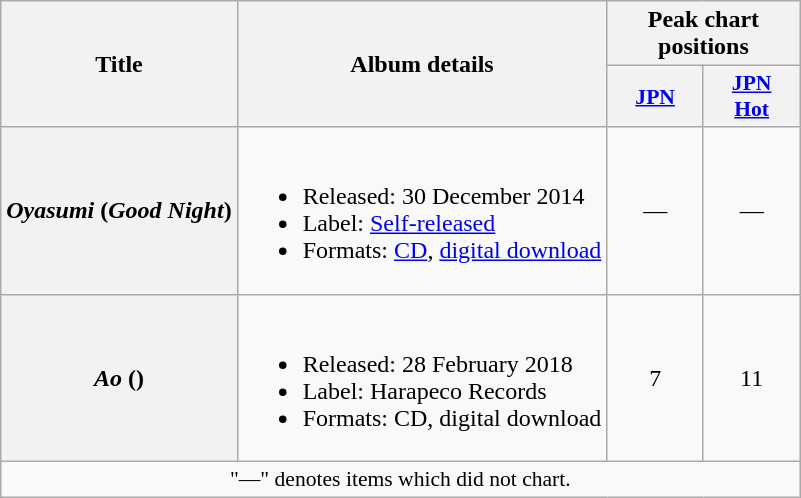<table class="wikitable plainrowheaders">
<tr>
<th scope="col" rowspan="2">Title</th>
<th scope="col" rowspan="2">Album details</th>
<th scope="col" colspan="2">Peak chart positions</th>
</tr>
<tr>
<th scope="col" style="width:4em;font-size:90%"><a href='#'>JPN</a><br></th>
<th scope="col" style="width:4em;font-size:90%"><a href='#'>JPN<br>Hot</a><br></th>
</tr>
<tr>
<th scope="row"><em>Oyasumi</em> (<em>Good Night</em>)<br></th>
<td><br><ul><li>Released: 30 December 2014</li><li>Label: <a href='#'>Self-released</a></li><li>Formats: <a href='#'>CD</a>, <a href='#'>digital download</a></li></ul></td>
<td align="center">—</td>
<td align="center">—</td>
</tr>
<tr>
<th scope="row"><em>Ao</em> ()<br></th>
<td><br><ul><li>Released: 28 February 2018</li><li>Label: Harapeco Records</li><li>Formats: CD, digital download</li></ul></td>
<td align="center">7</td>
<td align="center">11</td>
</tr>
<tr>
<td colspan="5" align="center" style="font-size:90%;">"—" denotes items which did not chart.</td>
</tr>
</table>
